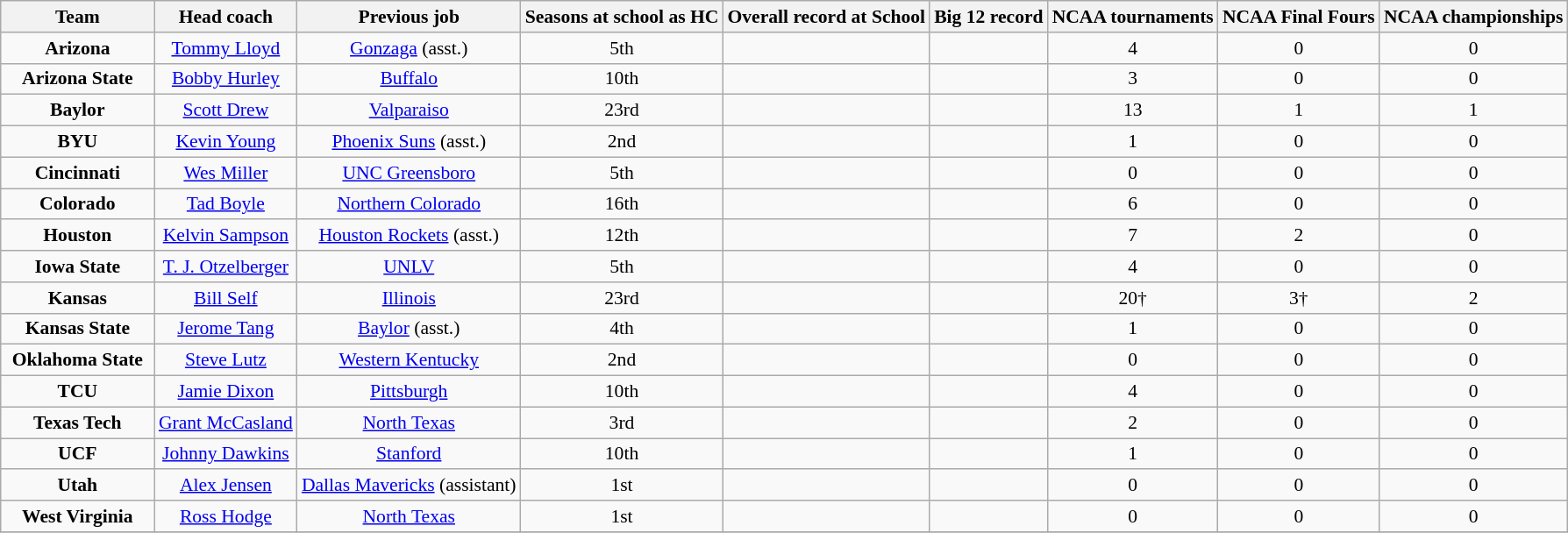<table class="wikitable sortable" style="text-align: center;font-size:90%;">
<tr>
<th width="110">Team</th>
<th>Head coach</th>
<th>Previous job</th>
<th>Seasons at school as HC</th>
<th>Overall record at School</th>
<th>Big 12 record</th>
<th>NCAA tournaments</th>
<th>NCAA Final Fours</th>
<th>NCAA championships</th>
</tr>
<tr>
<td><strong>Arizona</strong></td>
<td><a href='#'>Tommy Lloyd</a></td>
<td><a href='#'>Gonzaga</a> (asst.)</td>
<td>5th</td>
<td></td>
<td></td>
<td>4</td>
<td>0</td>
<td>0</td>
</tr>
<tr>
<td><strong>Arizona State</strong></td>
<td><a href='#'>Bobby Hurley</a></td>
<td><a href='#'>Buffalo</a></td>
<td>10th</td>
<td></td>
<td></td>
<td>3</td>
<td>0</td>
<td>0</td>
</tr>
<tr>
<td><strong>Baylor</strong></td>
<td><a href='#'>Scott Drew</a></td>
<td><a href='#'>Valparaiso</a></td>
<td>23rd</td>
<td></td>
<td></td>
<td>13</td>
<td>1</td>
<td>1</td>
</tr>
<tr>
<td><strong>BYU</strong></td>
<td><a href='#'>Kevin Young</a></td>
<td><a href='#'>Phoenix Suns</a> (asst.)</td>
<td>2nd</td>
<td></td>
<td></td>
<td>1</td>
<td>0</td>
<td>0</td>
</tr>
<tr>
<td><strong>Cincinnati</strong></td>
<td><a href='#'>Wes Miller</a></td>
<td><a href='#'>UNC Greensboro</a></td>
<td>5th</td>
<td></td>
<td></td>
<td>0</td>
<td>0</td>
<td>0</td>
</tr>
<tr>
<td><strong>Colorado</strong></td>
<td><a href='#'>Tad Boyle</a></td>
<td><a href='#'>Northern Colorado</a></td>
<td>16th</td>
<td></td>
<td></td>
<td>6</td>
<td>0</td>
<td>0</td>
</tr>
<tr>
<td><strong>Houston</strong></td>
<td><a href='#'>Kelvin Sampson</a></td>
<td><a href='#'>Houston Rockets</a> (asst.)</td>
<td>12th</td>
<td></td>
<td></td>
<td>7</td>
<td>2</td>
<td>0</td>
</tr>
<tr>
<td><strong>Iowa State</strong></td>
<td><a href='#'>T. J. Otzelberger</a></td>
<td><a href='#'>UNLV</a></td>
<td>5th</td>
<td></td>
<td></td>
<td>4</td>
<td>0</td>
<td>0</td>
</tr>
<tr>
<td><strong>Kansas</strong></td>
<td><a href='#'>Bill Self</a></td>
<td><a href='#'>Illinois</a></td>
<td>23rd</td>
<td></td>
<td></td>
<td>20†</td>
<td>3†</td>
<td>2</td>
</tr>
<tr>
<td><strong>Kansas State</strong></td>
<td><a href='#'>Jerome Tang</a></td>
<td><a href='#'>Baylor</a> (asst.)</td>
<td>4th</td>
<td></td>
<td></td>
<td>1</td>
<td>0</td>
<td>0</td>
</tr>
<tr>
<td><strong>Oklahoma State</strong></td>
<td><a href='#'>Steve Lutz</a></td>
<td><a href='#'>Western Kentucky</a></td>
<td>2nd</td>
<td></td>
<td></td>
<td>0</td>
<td>0</td>
<td>0</td>
</tr>
<tr>
<td><strong>TCU</strong></td>
<td><a href='#'>Jamie Dixon</a></td>
<td><a href='#'>Pittsburgh</a></td>
<td>10th</td>
<td></td>
<td></td>
<td>4</td>
<td>0</td>
<td>0</td>
</tr>
<tr>
<td><strong>Texas Tech</strong></td>
<td><a href='#'>Grant McCasland</a></td>
<td><a href='#'>North Texas</a></td>
<td>3rd</td>
<td></td>
<td></td>
<td>2</td>
<td>0</td>
<td>0</td>
</tr>
<tr>
<td><strong>UCF</strong></td>
<td><a href='#'>Johnny Dawkins</a></td>
<td><a href='#'>Stanford</a></td>
<td>10th</td>
<td></td>
<td></td>
<td>1</td>
<td>0</td>
<td>0</td>
</tr>
<tr>
<td><strong>Utah</strong></td>
<td><a href='#'>Alex Jensen</a></td>
<td><a href='#'>Dallas Mavericks</a> (assistant)</td>
<td>1st</td>
<td></td>
<td></td>
<td>0</td>
<td>0</td>
<td>0</td>
</tr>
<tr>
<td><strong>West Virginia</strong></td>
<td><a href='#'>Ross Hodge</a></td>
<td><a href='#'>North Texas</a></td>
<td>1st</td>
<td></td>
<td></td>
<td>0</td>
<td>0</td>
<td>0</td>
</tr>
<tr>
</tr>
</table>
